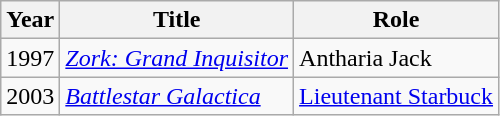<table class="wikitable">
<tr>
<th>Year</th>
<th>Title</th>
<th>Role</th>
</tr>
<tr>
<td>1997</td>
<td><em><a href='#'>Zork: Grand Inquisitor</a></em></td>
<td>Antharia Jack</td>
</tr>
<tr>
<td>2003</td>
<td><em><a href='#'>Battlestar Galactica</a></em></td>
<td><a href='#'>Lieutenant Starbuck</a></td>
</tr>
</table>
